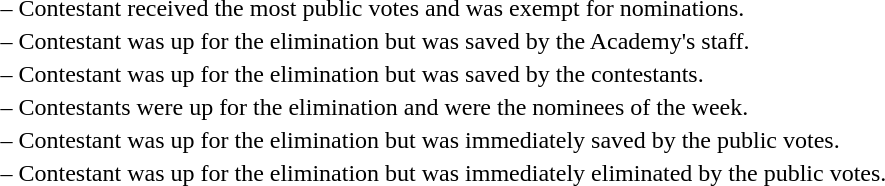<table>
<tr>
<td> –</td>
<td>Contestant received the most public votes and was exempt for nominations.</td>
</tr>
<tr>
<td> –</td>
<td>Contestant was up for the elimination but was saved by the Academy's staff.</td>
</tr>
<tr>
<td> –</td>
<td>Contestant was up for the elimination but was saved by the contestants.</td>
</tr>
<tr>
<td> –</td>
<td>Contestants were up for the elimination and were the nominees of the week.</td>
</tr>
<tr>
<td> –</td>
<td>Contestant was up for the elimination but was immediately saved by the public votes.</td>
</tr>
<tr>
<td> –</td>
<td>Contestant was up for the elimination but was immediately eliminated by the public votes.</td>
</tr>
</table>
